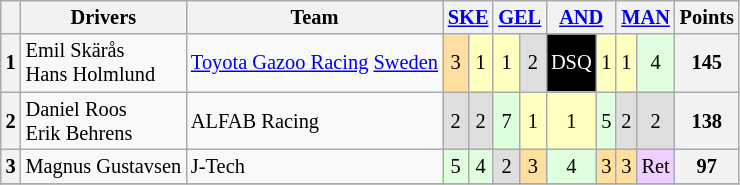<table class="wikitable" style="font-size:85%; text-align:center;">
<tr>
<th></th>
<th>Drivers</th>
<th>Team</th>
<th colspan="2"><a href='#'>SKE</a><br></th>
<th colspan="2"><a href='#'>GEL</a><br></th>
<th colspan="2"><a href='#'>AND</a><br></th>
<th colspan="2"><a href='#'>MAN</a><br></th>
<th>Points</th>
</tr>
<tr>
<th>1</th>
<td align="left"> Emil Skärås<br> Hans Holmlund</td>
<td align="left"> <a href='#'>Toyota Gazoo Racing</a> <a href='#'>Sweden</a></td>
<td style="background:#ffdf9f;">3</td>
<td style="background:#ffffbf;">1</td>
<td style="background:#ffffbf;">1</td>
<td style="background:#dfdfdf;">2</td>
<td style="background:#000; color:white;">DSQ</td>
<td style="background:#ffffbf;">1</td>
<td style="background:#ffffbf;">1</td>
<td style="background:#dfffdf;">4</td>
<th>145</th>
</tr>
<tr>
<th>2</th>
<td align="left"> Daniel Roos<br> Erik Behrens</td>
<td align="left"> ALFAB Racing</td>
<td style="background:#dfdfdf;">2</td>
<td style="background:#dfdfdf;">2</td>
<td style="background:#dfffdf;">7</td>
<td style="background:#ffffbf;">1</td>
<td style="background:#ffffbf;">1</td>
<td style="background:#dfffdf;">5</td>
<td style="background:#dfdfdf;">2</td>
<td style="background:#dfdfdf;">2</td>
<th>138</th>
</tr>
<tr>
<th>3</th>
<td align="left"> Magnus Gustavsen</td>
<td align="left"> J-Tech</td>
<td style="background:#dfffdf;">5</td>
<td style="background:#dfffdf;">4</td>
<td style="background:#dfdfdf;">2</td>
<td style="background:#ffdf9f;">3</td>
<td style="background:#dfffdf;">4</td>
<td style="background:#ffdf9f;">3</td>
<td style="background:#ffdf9f;">3</td>
<td style="background:#efcfff;">Ret</td>
<th>97</th>
</tr>
<tr>
</tr>
</table>
